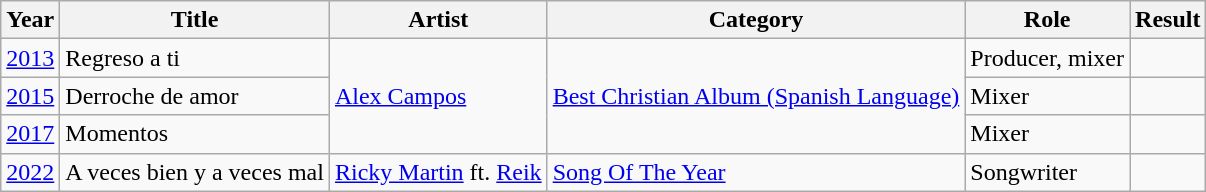<table class="wikitable sortable">
<tr>
<th>Year</th>
<th>Title</th>
<th>Artist</th>
<th>Category</th>
<th>Role</th>
<th>Result</th>
</tr>
<tr>
<td><a href='#'>2013</a></td>
<td>Regreso a ti</td>
<td rowspan="3"><a href='#'>Alex Campos</a></td>
<td rowspan="3"><a href='#'>Best Christian Album (Spanish Language)</a></td>
<td>Producer, mixer</td>
<td></td>
</tr>
<tr>
<td><a href='#'>2015</a></td>
<td>Derroche de amor</td>
<td>Mixer</td>
<td></td>
</tr>
<tr>
<td><a href='#'>2017</a></td>
<td>Momentos</td>
<td>Mixer</td>
<td></td>
</tr>
<tr>
<td><a href='#'>2022</a></td>
<td>A veces bien y a veces mal</td>
<td><a href='#'>Ricky Martin</a> ft. <a href='#'>Reik</a></td>
<td><a href='#'>Song Of The Year</a></td>
<td>Songwriter</td>
<td></td>
</tr>
</table>
